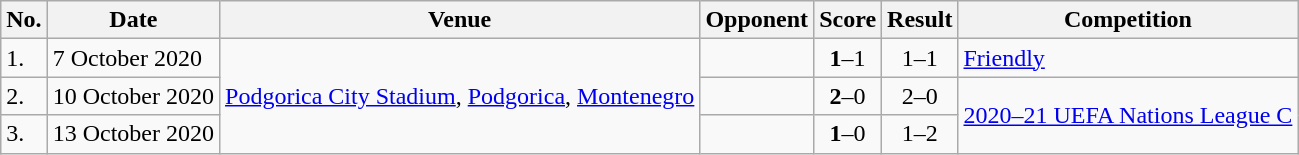<table class="wikitable">
<tr>
<th>No.</th>
<th>Date</th>
<th>Venue</th>
<th>Opponent</th>
<th>Score</th>
<th>Result</th>
<th>Competition</th>
</tr>
<tr>
<td>1.</td>
<td>7 October 2020</td>
<td rowspan=3><a href='#'>Podgorica City Stadium</a>, <a href='#'>Podgorica</a>, <a href='#'>Montenegro</a></td>
<td></td>
<td align=center><strong>1</strong>–1</td>
<td align=center>1–1</td>
<td><a href='#'>Friendly</a></td>
</tr>
<tr>
<td>2.</td>
<td>10 October 2020</td>
<td></td>
<td align=center><strong>2</strong>–0</td>
<td align=center>2–0</td>
<td rowspan=2><a href='#'>2020–21 UEFA Nations League C</a></td>
</tr>
<tr>
<td>3.</td>
<td>13 October 2020</td>
<td></td>
<td align=center><strong>1</strong>–0</td>
<td align=center>1–2</td>
</tr>
</table>
